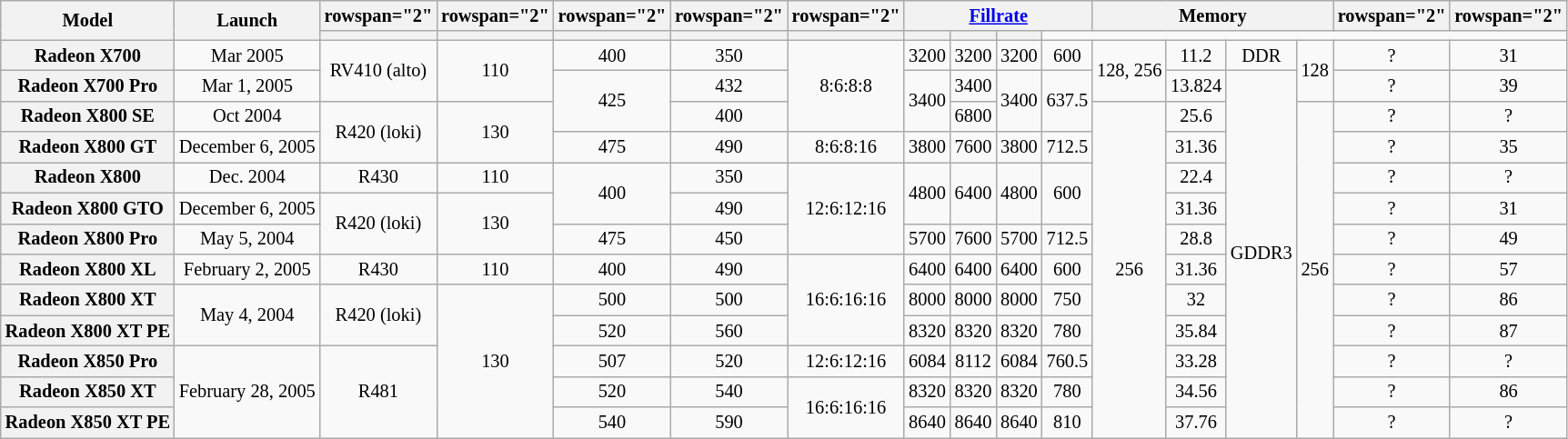<table class="mw-datatable wikitable sortable" style="font-size:85%; text-align:center;">
<tr>
<th rowspan="2">Model</th>
<th rowspan="2">Launch</th>
<th>rowspan="2" </th>
<th>rowspan="2" </th>
<th>rowspan="2" </th>
<th>rowspan="2" </th>
<th>rowspan="2" </th>
<th colspan="4"><a href='#'>Fillrate</a></th>
<th colspan="4">Memory</th>
<th>rowspan="2" </th>
<th>rowspan="2" </th>
</tr>
<tr>
<th></th>
<th></th>
<th></th>
<th></th>
<th></th>
<th></th>
<th></th>
<th></th>
</tr>
<tr>
<th>Radeon X700</th>
<td>Mar 2005</td>
<td rowspan="2">RV410 (alto)</td>
<td rowspan="2">110</td>
<td>400</td>
<td>350</td>
<td rowspan="3">8:6:8:8</td>
<td>3200</td>
<td>3200</td>
<td>3200</td>
<td>600</td>
<td rowspan="2">128, 256</td>
<td>11.2</td>
<td>DDR</td>
<td rowspan="2">128</td>
<td>?</td>
<td>31</td>
</tr>
<tr>
<th>Radeon X700 Pro</th>
<td>Mar 1, 2005</td>
<td rowspan="2">425</td>
<td>432</td>
<td rowspan="2">3400</td>
<td>3400</td>
<td rowspan="2">3400</td>
<td rowspan="2">637.5</td>
<td>13.824</td>
<td rowspan="12">GDDR3</td>
<td>?</td>
<td>39</td>
</tr>
<tr>
<th>Radeon X800 SE</th>
<td>Oct 2004</td>
<td rowspan="2">R420 (loki)</td>
<td rowspan="2">130</td>
<td>400</td>
<td>6800</td>
<td rowspan="11">256</td>
<td>25.6</td>
<td rowspan="11">256</td>
<td>?</td>
<td>?</td>
</tr>
<tr>
<th>Radeon X800 GT</th>
<td>December 6, 2005</td>
<td>475</td>
<td>490</td>
<td>8:6:8:16</td>
<td>3800</td>
<td>7600</td>
<td>3800</td>
<td>712.5</td>
<td>31.36</td>
<td>?</td>
<td>35</td>
</tr>
<tr>
<th>Radeon X800</th>
<td>Dec. 2004</td>
<td>R430</td>
<td>110</td>
<td rowspan="2">400</td>
<td>350</td>
<td rowspan="3">12:6:12:16</td>
<td rowspan="2">4800</td>
<td rowspan="2">6400</td>
<td rowspan="2">4800</td>
<td rowspan="2">600</td>
<td>22.4</td>
<td>?</td>
<td>?</td>
</tr>
<tr>
<th>Radeon X800 GTO</th>
<td>December 6, 2005</td>
<td rowspan="2">R420 (loki)</td>
<td rowspan="2">130</td>
<td>490</td>
<td>31.36</td>
<td>?</td>
<td>31</td>
</tr>
<tr>
<th>Radeon X800 Pro</th>
<td>May 5, 2004</td>
<td>475</td>
<td>450</td>
<td>5700</td>
<td>7600</td>
<td>5700</td>
<td>712.5</td>
<td>28.8</td>
<td>?</td>
<td>49</td>
</tr>
<tr>
<th>Radeon X800 XL</th>
<td>February 2, 2005</td>
<td>R430</td>
<td>110</td>
<td>400</td>
<td>490</td>
<td rowspan="3">16:6:16:16</td>
<td>6400</td>
<td>6400</td>
<td>6400</td>
<td>600</td>
<td>31.36</td>
<td>?</td>
<td>57</td>
</tr>
<tr>
<th>Radeon X800 XT</th>
<td rowspan="2">May 4, 2004</td>
<td rowspan="2">R420 (loki)</td>
<td rowspan="5">130</td>
<td>500</td>
<td>500</td>
<td>8000</td>
<td>8000</td>
<td>8000</td>
<td>750</td>
<td>32</td>
<td>?</td>
<td>86</td>
</tr>
<tr>
<th>Radeon X800 XT PE</th>
<td>520</td>
<td>560</td>
<td>8320</td>
<td>8320</td>
<td>8320</td>
<td>780</td>
<td>35.84</td>
<td>?</td>
<td>87</td>
</tr>
<tr>
<th>Radeon X850 Pro</th>
<td rowspan="3">February 28, 2005</td>
<td rowspan="3">R481</td>
<td>507</td>
<td>520</td>
<td>12:6:12:16</td>
<td>6084</td>
<td>8112</td>
<td>6084</td>
<td>760.5</td>
<td>33.28</td>
<td>?</td>
<td>?</td>
</tr>
<tr>
<th>Radeon X850 XT</th>
<td>520</td>
<td>540</td>
<td rowspan="2">16:6:16:16</td>
<td>8320</td>
<td>8320</td>
<td>8320</td>
<td>780</td>
<td>34.56</td>
<td>?</td>
<td>86</td>
</tr>
<tr>
<th>Radeon X850 XT PE</th>
<td>540</td>
<td>590</td>
<td>8640</td>
<td>8640</td>
<td>8640</td>
<td>810</td>
<td>37.76</td>
<td>?</td>
<td>?</td>
</tr>
</table>
